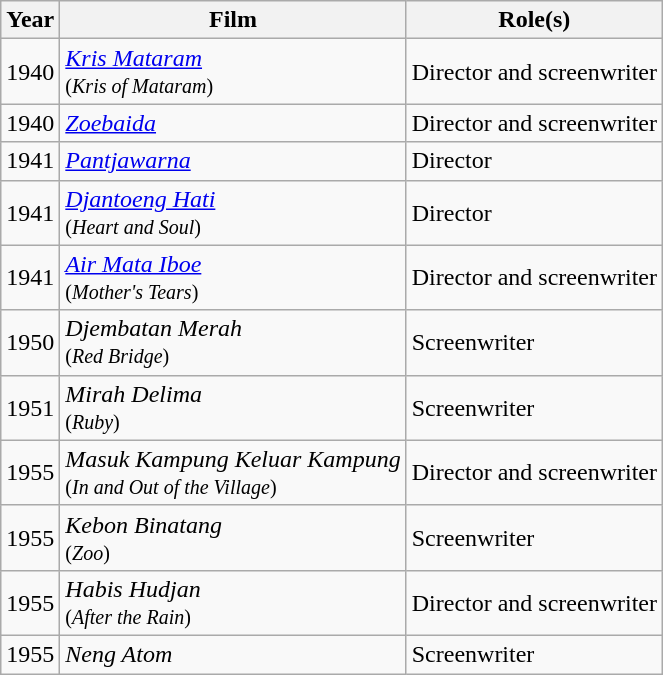<table class="wikitable sortable">
<tr>
<th scope="col">Year</th>
<th scope="col">Film</th>
<th class="unsortable" scope=col>Role(s)</th>
</tr>
<tr>
<td>1940</td>
<td><em><a href='#'>Kris Mataram</a></em><br><small>(<em>Kris of Mataram</em>)</small></td>
<td>Director and screenwriter</td>
</tr>
<tr>
<td>1940</td>
<td><em><a href='#'>Zoebaida</a></em></td>
<td>Director and screenwriter</td>
</tr>
<tr>
<td>1941</td>
<td><em><a href='#'>Pantjawarna</a></em></td>
<td>Director</td>
</tr>
<tr>
<td>1941</td>
<td><em><a href='#'>Djantoeng Hati</a></em><br><small>(<em>Heart and Soul</em>)</small></td>
<td>Director</td>
</tr>
<tr>
<td>1941</td>
<td><em><a href='#'>Air Mata Iboe</a></em><br><small>(<em>Mother's Tears</em>)</small></td>
<td>Director and screenwriter</td>
</tr>
<tr>
<td>1950</td>
<td><em>Djembatan Merah</em> <br><small>(<em>Red Bridge</em>)</small></td>
<td>Screenwriter</td>
</tr>
<tr>
<td>1951</td>
<td><em>Mirah Delima</em> <br><small>(<em>Ruby</em>)</small></td>
<td>Screenwriter</td>
</tr>
<tr>
<td>1955</td>
<td><em>Masuk Kampung Keluar Kampung</em> <br><small>(<em>In and Out of the Village</em>)</small></td>
<td>Director and screenwriter</td>
</tr>
<tr>
<td>1955</td>
<td><em>Kebon Binatang</em> <br><small>(<em>Zoo</em>)</small></td>
<td>Screenwriter</td>
</tr>
<tr>
<td>1955</td>
<td><em>Habis Hudjan</em> <br><small>(<em>After the Rain</em>)</small></td>
<td>Director and screenwriter</td>
</tr>
<tr>
<td>1955</td>
<td><em>Neng Atom</em></td>
<td>Screenwriter</td>
</tr>
</table>
